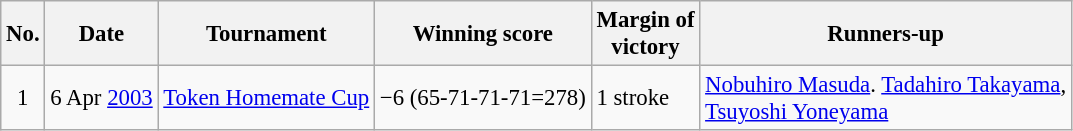<table class="wikitable" style="font-size:95%;">
<tr>
<th>No.</th>
<th>Date</th>
<th>Tournament</th>
<th>Winning score</th>
<th>Margin of<br>victory</th>
<th>Runners-up</th>
</tr>
<tr>
<td align=center>1</td>
<td align=right>6 Apr <a href='#'>2003</a></td>
<td><a href='#'>Token Homemate Cup</a></td>
<td>−6 (65-71-71-71=278)</td>
<td>1 stroke</td>
<td> <a href='#'>Nobuhiro Masuda</a>.  <a href='#'>Tadahiro Takayama</a>,<br> <a href='#'>Tsuyoshi Yoneyama</a></td>
</tr>
</table>
